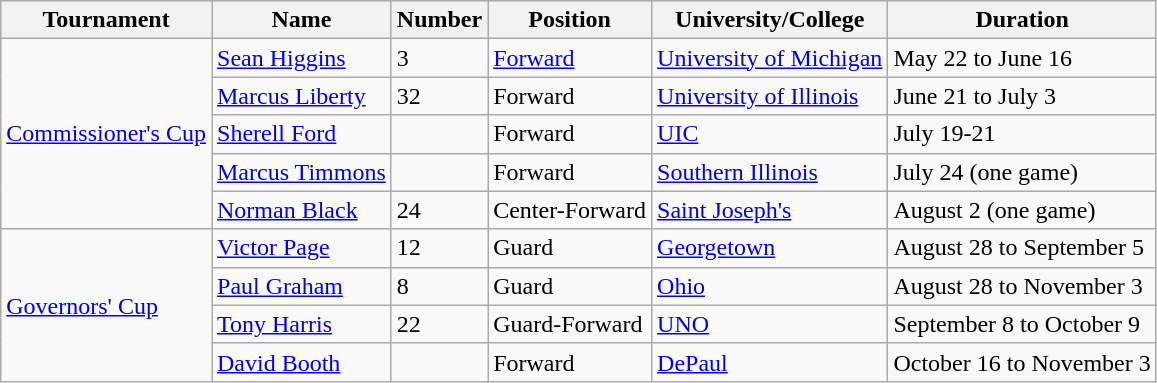<table class="wikitable">
<tr>
<th>Tournament</th>
<th>Name</th>
<th>Number</th>
<th>Position</th>
<th>University/College</th>
<th>Duration</th>
</tr>
<tr>
<td rowspan="5"><a href='#'>Commissioner's Cup</a></td>
<td><a href='#'>Sean Higgins</a></td>
<td>3</td>
<td><a href='#'>Forward</a></td>
<td><a href='#'>University of Michigan</a></td>
<td>May 22 to June 16</td>
</tr>
<tr>
<td><a href='#'>Marcus Liberty</a></td>
<td>32</td>
<td>Forward</td>
<td><a href='#'>University of Illinois</a></td>
<td>June 21 to July 3</td>
</tr>
<tr>
<td><a href='#'>Sherell Ford</a></td>
<td></td>
<td>Forward</td>
<td><a href='#'>UIC</a></td>
<td>July 19-21</td>
</tr>
<tr>
<td><a href='#'>Marcus Timmons</a></td>
<td></td>
<td>Forward</td>
<td><a href='#'>Southern Illinois</a></td>
<td>July 24 (one game)</td>
</tr>
<tr>
<td><a href='#'>Norman Black</a></td>
<td>24</td>
<td>Center-Forward</td>
<td><a href='#'>Saint Joseph's</a></td>
<td>August 2 (one game)</td>
</tr>
<tr>
<td rowspan="4"><a href='#'>Governors' Cup</a></td>
<td><a href='#'>Victor Page</a></td>
<td>12</td>
<td>Guard</td>
<td><a href='#'>Georgetown</a></td>
<td>August 28 to September 5</td>
</tr>
<tr>
<td><a href='#'>Paul Graham</a></td>
<td>8</td>
<td>Guard</td>
<td><a href='#'>Ohio</a></td>
<td>August 28 to November 3</td>
</tr>
<tr>
<td><a href='#'>Tony Harris</a></td>
<td>22</td>
<td>Guard-Forward</td>
<td><a href='#'>UNO</a></td>
<td>September 8 to October 9</td>
</tr>
<tr>
<td><a href='#'>David Booth</a></td>
<td></td>
<td>Forward</td>
<td><a href='#'>DePaul</a></td>
<td>October 16 to November 3</td>
</tr>
</table>
